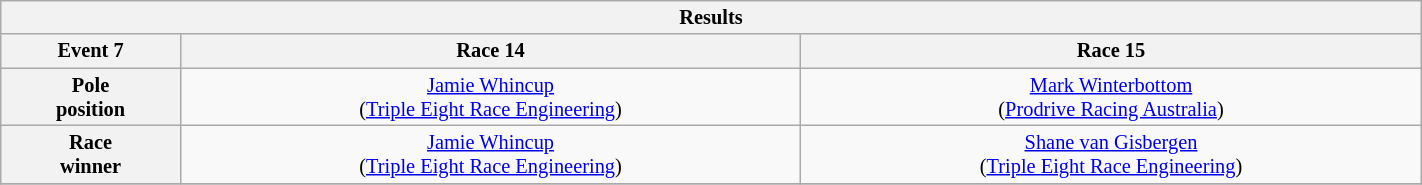<table class="wikitable collapsible collapsed" align="center" width="75%" style="font-size: 85%; max-width: 950px">
<tr>
<th colspan="3">Results</th>
</tr>
<tr>
<th>Event 7</th>
<th>Race 14</th>
<th>Race 15</th>
</tr>
<tr>
<th>Pole<br>position</th>
<td align="center"> <a href='#'>Jamie Whincup</a><br>(<a href='#'>Triple Eight Race Engineering</a>)</td>
<td align="center"> <a href='#'>Mark Winterbottom</a><br>(<a href='#'>Prodrive Racing Australia</a>)</td>
</tr>
<tr>
<th>Race<br>winner</th>
<td align="center"> <a href='#'>Jamie Whincup</a><br>(<a href='#'>Triple Eight Race Engineering</a>)</td>
<td align="center"> <a href='#'>Shane van Gisbergen</a><br>(<a href='#'>Triple Eight Race Engineering</a>)</td>
</tr>
<tr>
</tr>
</table>
